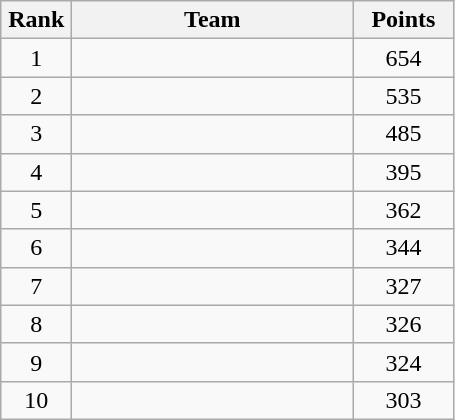<table class="wikitable" style="text-align:center;">
<tr>
<th width=40>Rank</th>
<th width=180>Team</th>
<th width=60>Points</th>
</tr>
<tr>
<td>1</td>
<td align=left></td>
<td>654</td>
</tr>
<tr>
<td>2</td>
<td align=left></td>
<td>535</td>
</tr>
<tr>
<td>3</td>
<td align=left></td>
<td>485</td>
</tr>
<tr>
<td>4</td>
<td align=left></td>
<td>395</td>
</tr>
<tr>
<td>5</td>
<td align=left></td>
<td>362</td>
</tr>
<tr>
<td>6</td>
<td align=left></td>
<td>344</td>
</tr>
<tr>
<td>7</td>
<td align=left></td>
<td>327</td>
</tr>
<tr>
<td>8</td>
<td align=left></td>
<td>326</td>
</tr>
<tr>
<td>9</td>
<td align=left></td>
<td>324</td>
</tr>
<tr>
<td>10</td>
<td align=left></td>
<td>303</td>
</tr>
</table>
